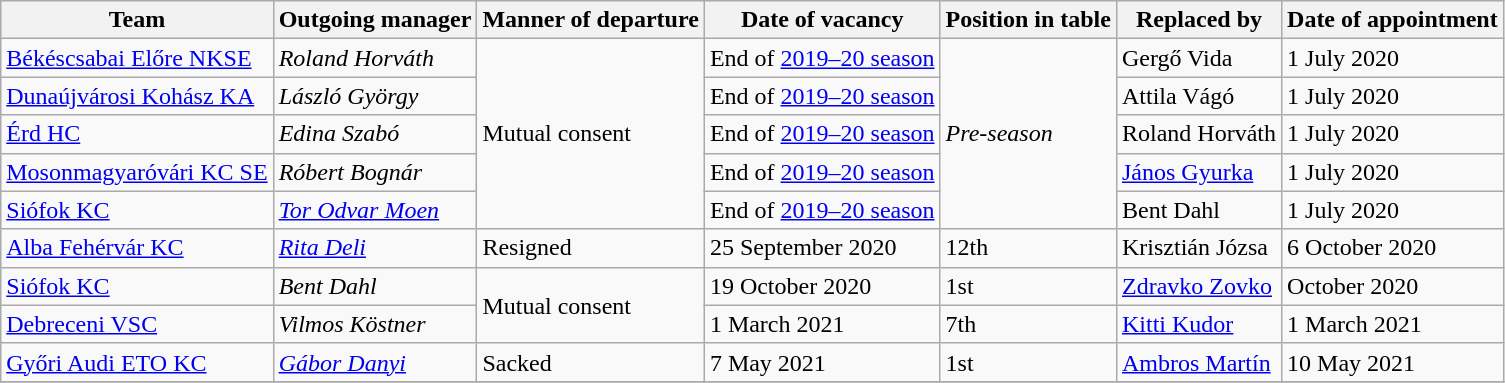<table class="wikitable sortable">
<tr>
<th>Team</th>
<th>Outgoing manager</th>
<th>Manner of departure</th>
<th>Date of vacancy</th>
<th>Position in table</th>
<th>Replaced by</th>
<th>Date of appointment</th>
</tr>
<tr>
<td align="left"><a href='#'>Békéscsabai Előre NKSE</a></td>
<td align="left"> <em>Roland Horváth</em></td>
<td rowspan=5>Mutual consent</td>
<td>End of <a href='#'>2019–20 season</a></td>
<td rowspan=5><em>Pre-season</em></td>
<td align="left"> Gergő Vida</td>
<td>1 July 2020</td>
</tr>
<tr>
<td align="left"><a href='#'>Dunaújvárosi Kohász KA</a></td>
<td align="left"> <em>László György</em></td>
<td>End of <a href='#'>2019–20 season</a></td>
<td align="left"> Attila Vágó</td>
<td>1 July 2020</td>
</tr>
<tr>
<td align="left"><a href='#'>Érd HC</a></td>
<td align="left"> <em>Edina Szabó</em></td>
<td>End of <a href='#'>2019–20 season</a></td>
<td align="left"> Roland Horváth</td>
<td>1 July 2020</td>
</tr>
<tr>
<td align="left"><a href='#'>Mosonmagyaróvári KC SE</a></td>
<td align="left"> <em>Róbert Bognár</em></td>
<td>End of <a href='#'>2019–20 season</a></td>
<td align="left"> <a href='#'>János Gyurka</a></td>
<td>1 July 2020</td>
</tr>
<tr>
<td align="left"><a href='#'>Siófok KC</a></td>
<td align="left"> <em><a href='#'>Tor Odvar Moen</a></em></td>
<td>End of <a href='#'>2019–20 season</a></td>
<td align="left"> Bent Dahl</td>
<td>1 July 2020</td>
</tr>
<tr>
<td align="left"><a href='#'>Alba Fehérvár KC</a></td>
<td align="left"> <em><a href='#'>Rita Deli</a></em></td>
<td>Resigned</td>
<td>25 September 2020</td>
<td>12th</td>
<td align="left"> Krisztián Józsa</td>
<td>6 October 2020</td>
</tr>
<tr>
<td align="left"><a href='#'>Siófok KC</a></td>
<td align="left"> <em>Bent Dahl</em></td>
<td rowspan=2>Mutual consent</td>
<td>19 October 2020</td>
<td>1st</td>
<td align="left"> <a href='#'>Zdravko Zovko</a></td>
<td>October 2020</td>
</tr>
<tr>
<td align="left"><a href='#'>Debreceni VSC</a></td>
<td align="left"> <em>Vilmos Köstner</em></td>
<td>1 March 2021</td>
<td>7th</td>
<td align="left"> <a href='#'>Kitti Kudor</a></td>
<td>1 March 2021</td>
</tr>
<tr>
<td align="left"><a href='#'>Győri Audi ETO KC</a></td>
<td align="left"> <em><a href='#'>Gábor Danyi</a></em></td>
<td>Sacked</td>
<td>7 May 2021</td>
<td>1st</td>
<td align="left"> <a href='#'>Ambros Martín</a></td>
<td>10 May 2021 </td>
</tr>
<tr>
</tr>
</table>
